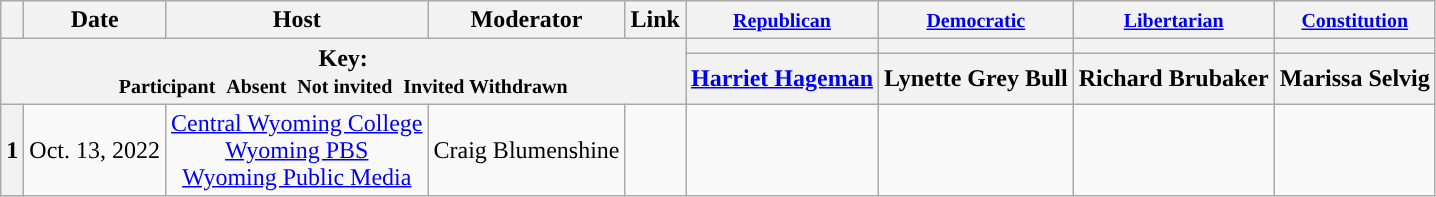<table class="wikitable" style="text-align:center;">
<tr>
<th scope="col"></th>
<th scope="col">Date</th>
<th scope="col">Host</th>
<th scope="col">Moderator</th>
<th scope="col">Link</th>
<th scope="col"><small><a href='#'>Republican</a></small></th>
<th scope="col"><small><a href='#'>Democratic</a></small></th>
<th scope="col"><small><a href='#'>Libertarian</a></small></th>
<th scope="col"><small><a href='#'>Constitution</a></small></th>
</tr>
<tr>
<th colspan="5" rowspan="2">Key:<br> <small>Participant </small>  <small>Absent </small>  <small>Not invited </small>  <small>Invited  Withdrawn</small></th>
<th scope="col" style="background:"></th>
<th scope="col" style="background:"></th>
<th scope="col" style="background:"></th>
<th scope="col" style="background:"></th>
</tr>
<tr>
<th scope="col"><a href='#'>Harriet Hageman</a></th>
<th scope="col">Lynette Grey Bull</th>
<th scope="col">Richard Brubaker</th>
<th scope="col">Marissa Selvig</th>
</tr>
<tr>
<th>1</th>
<td style="white-space:nowrap;">Oct. 13, 2022</td>
<td style="white-space:nowrap;"><a href='#'>Central Wyoming College</a><br><a href='#'>Wyoming PBS</a><br><a href='#'>Wyoming Public Media</a></td>
<td style="white-space:nowrap;">Craig Blumenshine</td>
<td style="white-space:nowrap;"></td>
<td></td>
<td></td>
<td></td>
<td></td>
</tr>
</table>
